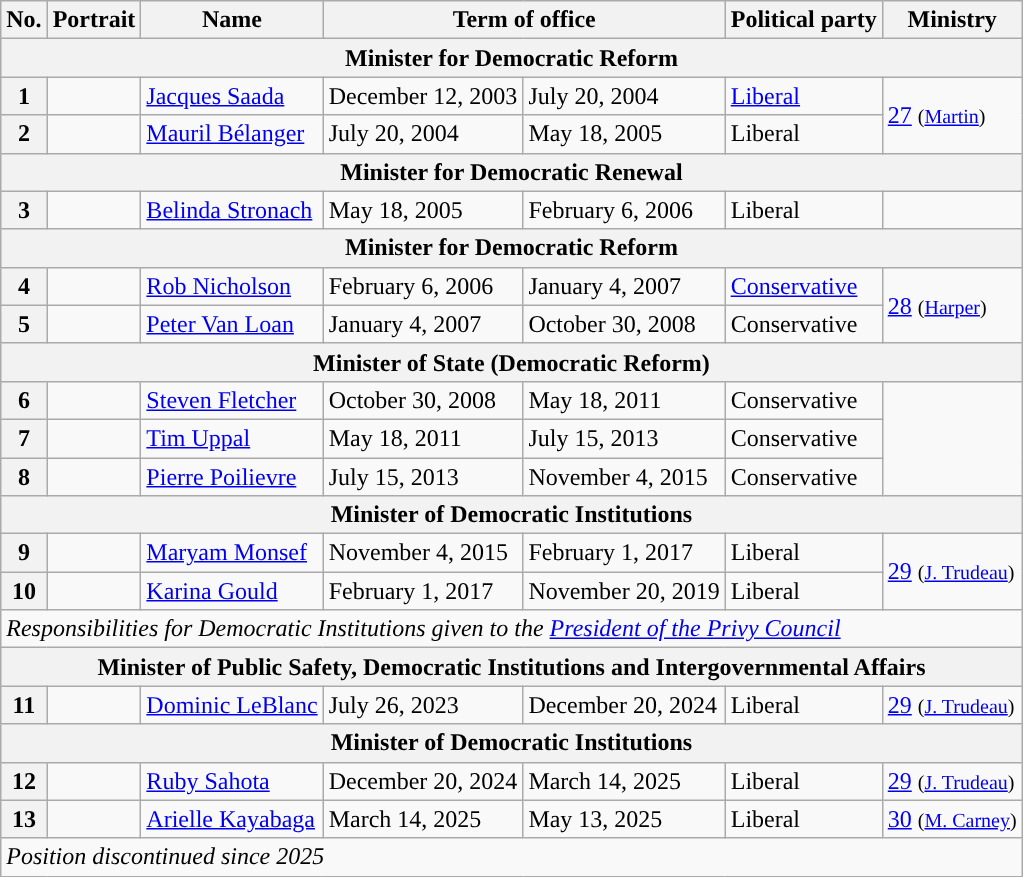<table class="wikitable">
<tr>
<th>No.</th>
<th>Portrait</th>
<th>Name</th>
<th colspan=2>Term of office</th>
<th>Political party</th>
<th>Ministry</th>
</tr>
<tr>
<th colspan=7>Minister for Democratic Reform</th>
</tr>
<tr>
<th style="background:">1</th>
<td></td>
<td><a href='#'>Jacques Saada</a></td>
<td>December 12, 2003</td>
<td>July 20, 2004</td>
<td><a href='#'>Liberal</a></td>
<td rowspan=2><a href='#'>27</a> <small>(<a href='#'>Martin</a>)</small></td>
</tr>
<tr>
<th style="background:">2</th>
<td></td>
<td><a href='#'>Mauril Bélanger</a></td>
<td>July 20, 2004</td>
<td>May 18, 2005</td>
<td>Liberal</td>
</tr>
<tr>
<th colspan=7>Minister for Democratic Renewal</th>
</tr>
<tr>
<th style="background:">3</th>
<td></td>
<td><a href='#'>Belinda Stronach</a></td>
<td>May 18, 2005</td>
<td>February 6, 2006</td>
<td>Liberal</td>
</tr>
<tr>
<th colspan=7>Minister for Democratic Reform</th>
</tr>
<tr>
<th style="background:">4</th>
<td></td>
<td><a href='#'>Rob Nicholson</a></td>
<td>February 6, 2006</td>
<td>January 4, 2007</td>
<td><a href='#'>Conservative</a></td>
<td rowspan=2><a href='#'>28</a> <small>(<a href='#'>Harper</a>)</small></td>
</tr>
<tr>
<th style="background:">5</th>
<td></td>
<td><a href='#'>Peter Van Loan</a></td>
<td>January 4, 2007</td>
<td>October 30, 2008</td>
<td>Conservative</td>
</tr>
<tr>
<th colspan=7>Minister of State (Democratic Reform)</th>
</tr>
<tr>
<th style="background:">6</th>
<td></td>
<td><a href='#'>Steven Fletcher</a></td>
<td>October 30, 2008</td>
<td>May 18, 2011</td>
<td>Conservative</td>
</tr>
<tr>
<th style="background:">7</th>
<td></td>
<td><a href='#'>Tim Uppal</a></td>
<td>May 18, 2011</td>
<td>July 15, 2013</td>
<td>Conservative</td>
</tr>
<tr>
<th style="background:">8</th>
<td></td>
<td><a href='#'>Pierre Poilievre</a></td>
<td>July 15, 2013</td>
<td>November 4, 2015</td>
<td>Conservative</td>
</tr>
<tr>
<th colspan=7>Minister of Democratic Institutions</th>
</tr>
<tr>
<th style="background:">9</th>
<td></td>
<td><a href='#'>Maryam Monsef</a></td>
<td>November 4, 2015</td>
<td>February 1, 2017</td>
<td>Liberal</td>
<td rowspan=2><a href='#'>29</a> <small>(<a href='#'>J. Trudeau</a>)</small></td>
</tr>
<tr>
<th style="background:">10</th>
<td></td>
<td><a href='#'>Karina Gould</a></td>
<td>February 1, 2017</td>
<td>November 20, 2019</td>
<td>Liberal</td>
</tr>
<tr>
<td colspan=7><em>Responsibilities for Democratic Institutions given to the <a href='#'>President of the Privy Council</a></em></td>
</tr>
<tr>
<th colspan=7>Minister of Public Safety, Democratic Institutions and Intergovernmental Affairs</th>
</tr>
<tr>
<th style="background:">11</th>
<td></td>
<td><a href='#'>Dominic LeBlanc</a></td>
<td>July 26, 2023</td>
<td>December 20, 2024</td>
<td>Liberal</td>
<td><a href='#'>29</a> <small>(<a href='#'>J. Trudeau</a>)</small></td>
</tr>
<tr>
<th colspan=7>Minister of Democratic Institutions</th>
</tr>
<tr>
<th style="background:">12</th>
<td></td>
<td><a href='#'>Ruby Sahota</a></td>
<td>December 20, 2024</td>
<td>March 14, 2025</td>
<td>Liberal</td>
<td><a href='#'>29</a> <small>(<a href='#'>J. Trudeau</a>)</small></td>
</tr>
<tr>
<th style="background:">13</th>
<td></td>
<td><a href='#'>Arielle Kayabaga</a></td>
<td>March 14, 2025</td>
<td>May 13, 2025</td>
<td>Liberal</td>
<td><a href='#'>30</a> <small>(<a href='#'>M. Carney</a>)</small></td>
</tr>
<tr>
<td colspan=7><em>Position discontinued since 2025</em></td>
</tr>
</table>
